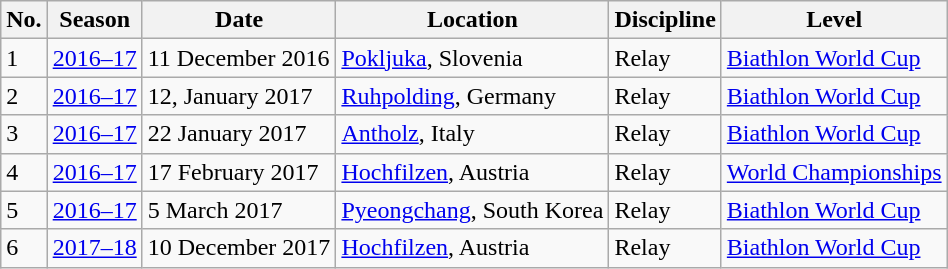<table class="wikitable">
<tr>
<th>No.</th>
<th>Season</th>
<th>Date</th>
<th>Location</th>
<th>Discipline</th>
<th>Level</th>
</tr>
<tr>
<td>1</td>
<td><a href='#'>2016–17</a></td>
<td>11 December 2016</td>
<td> <a href='#'>Pokljuka</a>, Slovenia</td>
<td>Relay</td>
<td><a href='#'>Biathlon World Cup</a></td>
</tr>
<tr>
<td>2</td>
<td><a href='#'>2016–17</a></td>
<td>12, January 2017</td>
<td> <a href='#'>Ruhpolding</a>, Germany</td>
<td>Relay</td>
<td><a href='#'>Biathlon World Cup</a></td>
</tr>
<tr>
<td>3</td>
<td><a href='#'>2016–17</a></td>
<td>22 January 2017</td>
<td>  <a href='#'>Antholz</a>, Italy</td>
<td>Relay</td>
<td><a href='#'>Biathlon World Cup</a></td>
</tr>
<tr>
<td>4</td>
<td><a href='#'>2016–17</a></td>
<td>17 February 2017</td>
<td> <a href='#'>Hochfilzen</a>, Austria</td>
<td>Relay</td>
<td><a href='#'>World Championships</a></td>
</tr>
<tr>
<td>5</td>
<td><a href='#'>2016–17</a></td>
<td>5 March 2017</td>
<td><a href='#'>Pyeongchang</a>, South Korea</td>
<td>Relay</td>
<td><a href='#'>Biathlon World Cup</a></td>
</tr>
<tr>
<td>6</td>
<td><a href='#'>2017–18</a></td>
<td>10 December 2017</td>
<td> <a href='#'>Hochfilzen</a>, Austria</td>
<td>Relay</td>
<td><a href='#'>Biathlon World Cup</a></td>
</tr>
</table>
